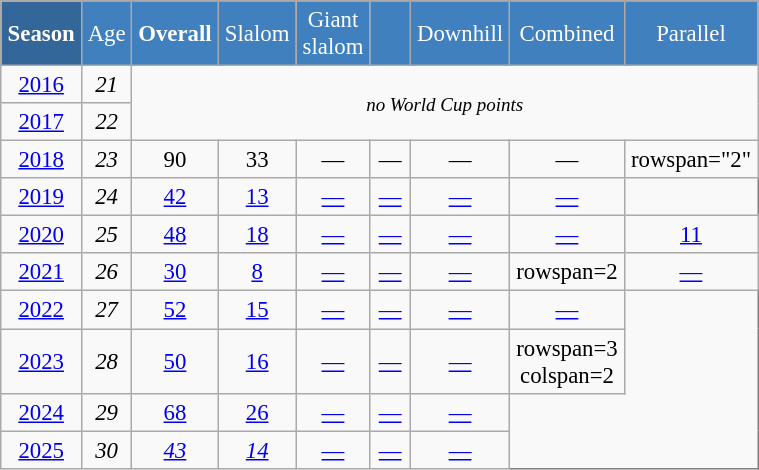<table class="wikitable"  style="font-size:95%; text-align:center; border:gray solid 1px; width:40%;">
<tr style="background:#369; color:white;">
<td rowspan="2" style="width:6%;"><strong>Season</strong></td>
</tr>
<tr style="background:#4180be; color:white;">
<td style="width:3%;">Age</td>
<td style="width:5%;"><strong>Overall</strong></td>
<td style="width:5%;">Slalom</td>
<td style="width:5%;">Giant<br>slalom</td>
<td style="width:5%;"></td>
<td style="width:5%;">Downhill</td>
<td style="width:5%;">Combined</td>
<td style="width:5%;">Parallel</td>
</tr>
<tr>
<td><a href='#'>2016</a></td>
<td><em>21</em></td>
<td colspan="7" rowspan="2"><small><em>no World Cup points</em></small></td>
</tr>
<tr>
<td><a href='#'>2017</a></td>
<td><em>22</em></td>
</tr>
<tr>
<td><a href='#'>2018</a></td>
<td><em>23</em></td>
<td>90</td>
<td>33</td>
<td>—</td>
<td>—</td>
<td>—</td>
<td>—</td>
<td>rowspan="2" </td>
</tr>
<tr>
<td><a href='#'>2019</a></td>
<td><em>24</em></td>
<td><a href='#'>42</a></td>
<td><a href='#'>13</a></td>
<td><a href='#'>—</a></td>
<td><a href='#'>—</a></td>
<td><a href='#'>—</a></td>
<td><a href='#'>—</a></td>
</tr>
<tr>
<td><a href='#'>2020</a></td>
<td><em>25</em></td>
<td><a href='#'>48</a></td>
<td><a href='#'>18</a></td>
<td><a href='#'>—</a></td>
<td><a href='#'>—</a></td>
<td><a href='#'>—</a></td>
<td><a href='#'>—</a></td>
<td><a href='#'>11</a></td>
</tr>
<tr>
<td><a href='#'>2021</a></td>
<td><em>26</em></td>
<td><a href='#'>30</a></td>
<td><a href='#'>8</a></td>
<td><a href='#'>—</a></td>
<td><a href='#'>—</a></td>
<td><a href='#'>—</a></td>
<td>rowspan=2 </td>
<td><a href='#'>—</a></td>
</tr>
<tr>
<td><a href='#'>2022</a></td>
<td><em>27</em></td>
<td><a href='#'>52</a></td>
<td><a href='#'>15</a></td>
<td><a href='#'>—</a></td>
<td><a href='#'>—</a></td>
<td><a href='#'>—</a></td>
<td><a href='#'>—</a></td>
</tr>
<tr>
<td><a href='#'>2023</a></td>
<td><em>28</em></td>
<td><a href='#'>50</a></td>
<td><a href='#'>16</a></td>
<td><a href='#'>—</a></td>
<td><a href='#'>—</a></td>
<td><a href='#'>—</a></td>
<td>rowspan=3 colspan=2 </td>
</tr>
<tr>
<td><a href='#'>2024</a></td>
<td><em>29</em></td>
<td><a href='#'>68</a></td>
<td><a href='#'>26</a></td>
<td><a href='#'>—</a></td>
<td><a href='#'>—</a></td>
<td><a href='#'>—</a></td>
</tr>
<tr>
<td><a href='#'>2025</a></td>
<td><em>30</em></td>
<td><em><a href='#'>43</a></em></td>
<td><em><a href='#'>14</a></em></td>
<td><a href='#'>—</a></td>
<td><a href='#'>—</a></td>
<td><a href='#'>—</a></td>
</tr>
</table>
